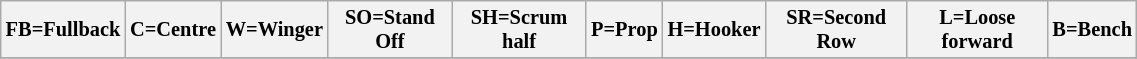<table class="wikitable" style="font-size:85%;" width="60%">
<tr>
<th>FB=Fullback</th>
<th>C=Centre</th>
<th>W=Winger</th>
<th>SO=Stand Off</th>
<th>SH=Scrum half</th>
<th>P=Prop</th>
<th>H=Hooker</th>
<th>SR=Second Row</th>
<th>L=Loose forward</th>
<th>B=Bench</th>
</tr>
<tr>
</tr>
</table>
